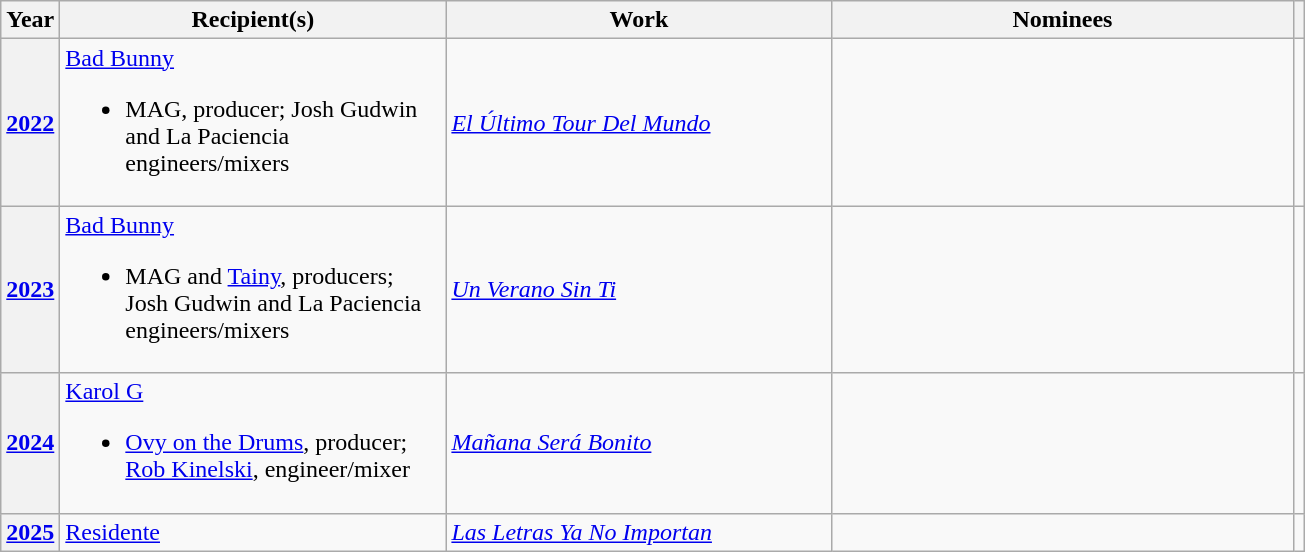<table class="wikitable sortable">
<tr>
<th scope="col" bgcolor="#efefef">Year</th>
<th scope="col" bgcolor="#efefef" width=250px>Recipient(s)</th>
<th scope="col" bgcolor="#efefef" width=250px>Work</th>
<th scope="col" bgcolor="#efefef" width=300px class="unsortable">Nominees</th>
<th scope="col" bgcolor="#efefef" class="unsortable"></th>
</tr>
<tr>
<th scope="row" style="text-align:center;"><a href='#'>2022</a></th>
<td><a href='#'>Bad Bunny</a><br><ul><li><div>MAG, producer; Josh Gudwin and La Paciencia engineers/mixers</div></li></ul></td>
<td><em><a href='#'>El Último Tour Del Mundo</a></em></td>
<td></td>
<td style="text-align:center;"><br></td>
</tr>
<tr>
<th scope="row" style="text-align:center;"><a href='#'>2023</a></th>
<td><a href='#'>Bad Bunny</a><br><ul><li><div>MAG and <a href='#'>Tainy</a>, producers; Josh Gudwin and La Paciencia engineers/mixers</div></li></ul></td>
<td><em><a href='#'>Un Verano Sin Ti</a></em></td>
<td></td>
<td style="text-align:center;"></td>
</tr>
<tr>
<th scope="row" style="text-align:center;"><a href='#'>2024</a></th>
<td><a href='#'>Karol G</a><br><ul><li><div><a href='#'>Ovy on the Drums</a>, producer; <a href='#'>Rob Kinelski</a>, engineer/mixer</div></li></ul></td>
<td><em><a href='#'>Mañana Será Bonito</a></em></td>
<td></td>
<td style="text-align:center;"></td>
</tr>
<tr>
<th scope="row" style="text-align:center;"><a href='#'>2025</a></th>
<td><a href='#'>Residente</a></td>
<td><em><a href='#'>Las Letras Ya No Importan</a></em></td>
<td></td>
<td style="text-align:center;"></td>
</tr>
</table>
